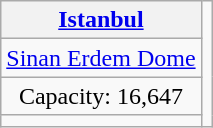<table class="wikitable" style="text-align:center">
<tr>
<th><a href='#'>Istanbul</a></th>
<td rowspan=4></td>
</tr>
<tr>
<td><a href='#'>Sinan Erdem Dome</a></td>
</tr>
<tr>
<td>Capacity: 16,647</td>
</tr>
<tr>
<td></td>
</tr>
</table>
